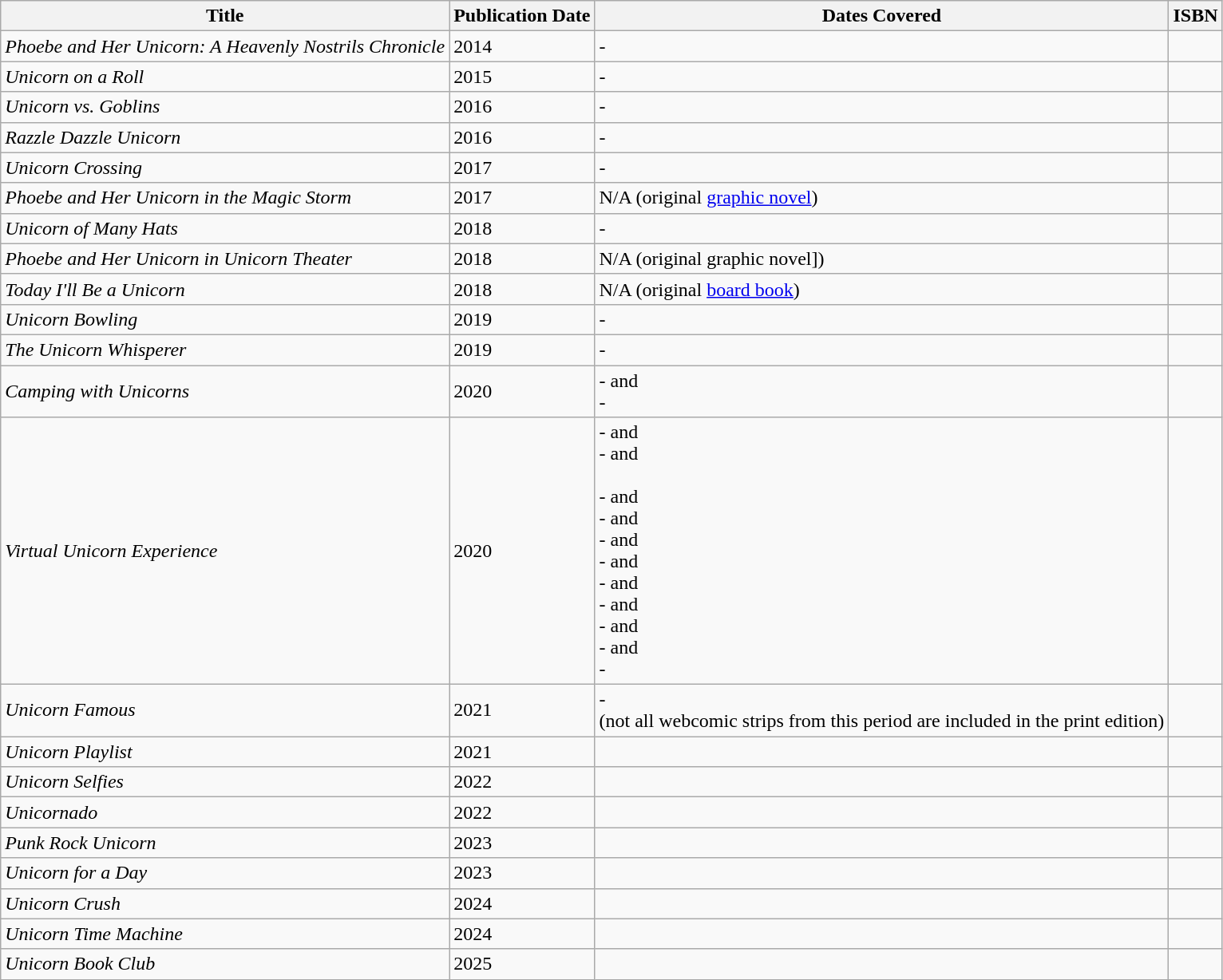<table class="wikitable">
<tr>
<th>Title</th>
<th>Publication Date</th>
<th>Dates Covered</th>
<th>ISBN</th>
</tr>
<tr>
<td><em>Phoebe and Her Unicorn: A Heavenly Nostrils Chronicle</em></td>
<td>2014</td>
<td> - </td>
<td></td>
</tr>
<tr>
<td><em>Unicorn on a Roll</em></td>
<td>2015</td>
<td> - </td>
<td></td>
</tr>
<tr>
<td><em>Unicorn vs. Goblins</em></td>
<td>2016</td>
<td> - </td>
<td></td>
</tr>
<tr>
<td><em>Razzle Dazzle Unicorn</em></td>
<td>2016</td>
<td> - </td>
<td></td>
</tr>
<tr>
<td><em>Unicorn Crossing</em></td>
<td>2017</td>
<td> - </td>
<td></td>
</tr>
<tr>
<td><em>Phoebe and Her Unicorn in the Magic Storm</em></td>
<td>2017</td>
<td>N/A (original <a href='#'>graphic novel</a>)</td>
<td></td>
</tr>
<tr>
<td><em>Unicorn of Many Hats</em></td>
<td>2018</td>
<td> - </td>
<td></td>
</tr>
<tr>
<td><em>Phoebe and Her Unicorn in Unicorn Theater</em></td>
<td>2018</td>
<td>N/A (original graphic novel])</td>
<td></td>
</tr>
<tr>
<td><em>Today I'll Be a Unicorn</em></td>
<td>2018</td>
<td>N/A (original <a href='#'>board book</a>)</td>
<td></td>
</tr>
<tr>
<td><em>Unicorn Bowling</em></td>
<td>2019</td>
<td> - </td>
<td></td>
</tr>
<tr>
<td><em>The Unicorn Whisperer</em></td>
<td>2019</td>
<td> - </td>
<td></td>
</tr>
<tr>
<td><em>Camping with Unicorns</em></td>
<td>2020</td>
<td> -  and<br>  - </td>
<td></td>
</tr>
<tr>
<td><em>Virtual Unicorn Experience</em></td>
<td>2020</td>
<td> -  and<br>  -  and<br><br> -  and<br>
 -  and<br>
 -  and<br>
 -  and<br>
 -  and<br>
 -  and<br>
 -  and<br>
 -  and<br>
 - </td>
<td></td>
</tr>
<tr>
<td><em>Unicorn Famous</em></td>
<td>2021</td>
<td> - <br>(not all webcomic strips from this period are included in the print edition)</td>
<td></td>
</tr>
<tr>
<td><em>Unicorn Playlist</em></td>
<td>2021</td>
<td></td>
<td></td>
</tr>
<tr>
<td><em>Unicorn Selfies</em></td>
<td>2022</td>
<td></td>
<td></td>
</tr>
<tr>
<td><em>Unicornado</em></td>
<td>2022</td>
<td></td>
<td></td>
</tr>
<tr>
<td><em>Punk Rock Unicorn</em></td>
<td>2023</td>
<td></td>
<td></td>
</tr>
<tr>
<td><em>Unicorn for a Day</em></td>
<td>2023</td>
<td></td>
<td></td>
</tr>
<tr>
<td><em>Unicorn Crush</em></td>
<td>2024</td>
<td></td>
<td></td>
</tr>
<tr>
<td><em>Unicorn Time Machine</em></td>
<td>2024</td>
<td></td>
<td></td>
</tr>
<tr>
<td><em>Unicorn Book Club</em></td>
<td>2025</td>
<td></td>
<td></td>
</tr>
</table>
